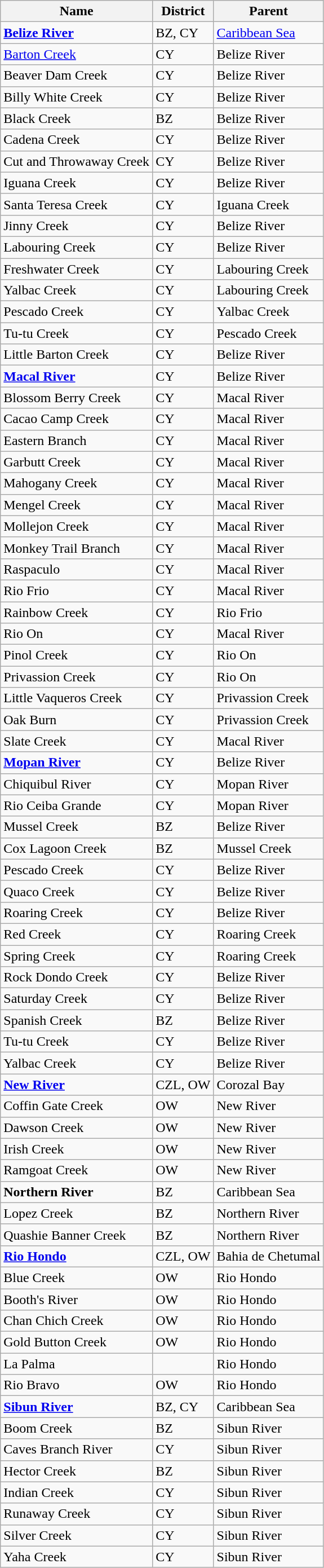<table class="wikitable sortable">
<tr>
<th>Name</th>
<th>District</th>
<th>Parent</th>
</tr>
<tr>
<td><strong><a href='#'>Belize River</a></strong></td>
<td>BZ, CY</td>
<td><a href='#'>Caribbean Sea</a></td>
</tr>
<tr>
<td><a href='#'>Barton Creek</a></td>
<td>CY</td>
<td>Belize River</td>
</tr>
<tr>
<td>Beaver Dam Creek</td>
<td>CY</td>
<td>Belize River</td>
</tr>
<tr>
<td>Billy White Creek</td>
<td>CY</td>
<td>Belize River</td>
</tr>
<tr>
<td>Black Creek</td>
<td>BZ</td>
<td>Belize River</td>
</tr>
<tr>
<td>Cadena Creek</td>
<td>CY</td>
<td>Belize River</td>
</tr>
<tr>
<td>Cut and Throwaway Creek</td>
<td>CY</td>
<td>Belize River</td>
</tr>
<tr>
<td>Iguana Creek</td>
<td>CY</td>
<td>Belize River</td>
</tr>
<tr>
<td>Santa Teresa Creek</td>
<td>CY</td>
<td>Iguana Creek</td>
</tr>
<tr>
<td>Jinny Creek</td>
<td>CY</td>
<td>Belize River</td>
</tr>
<tr>
<td>Labouring Creek</td>
<td>CY</td>
<td>Belize River</td>
</tr>
<tr>
<td>Freshwater Creek</td>
<td>CY</td>
<td>Labouring Creek</td>
</tr>
<tr>
<td>Yalbac Creek</td>
<td>CY</td>
<td>Labouring Creek</td>
</tr>
<tr>
<td>Pescado Creek</td>
<td>CY</td>
<td>Yalbac Creek</td>
</tr>
<tr>
<td>Tu-tu Creek</td>
<td>CY</td>
<td>Pescado Creek</td>
</tr>
<tr>
<td>Little Barton Creek</td>
<td>CY</td>
<td>Belize River</td>
</tr>
<tr>
<td><strong><a href='#'>Macal River</a></strong></td>
<td>CY</td>
<td>Belize River</td>
</tr>
<tr>
<td>Blossom Berry Creek</td>
<td>CY</td>
<td>Macal River</td>
</tr>
<tr>
<td>Cacao Camp Creek</td>
<td>CY</td>
<td>Macal River</td>
</tr>
<tr>
<td>Eastern Branch</td>
<td>CY</td>
<td>Macal River</td>
</tr>
<tr>
<td>Garbutt Creek</td>
<td>CY</td>
<td>Macal River</td>
</tr>
<tr>
<td>Mahogany Creek</td>
<td>CY</td>
<td>Macal River</td>
</tr>
<tr>
<td>Mengel Creek</td>
<td>CY</td>
<td>Macal River</td>
</tr>
<tr>
<td>Mollejon Creek</td>
<td>CY</td>
<td>Macal River</td>
</tr>
<tr>
<td>Monkey Trail Branch</td>
<td>CY</td>
<td>Macal River</td>
</tr>
<tr>
<td>Raspaculo</td>
<td>CY</td>
<td>Macal River</td>
</tr>
<tr>
<td>Rio Frio</td>
<td>CY</td>
<td>Macal River</td>
</tr>
<tr>
<td>Rainbow Creek</td>
<td>CY</td>
<td>Rio Frio</td>
</tr>
<tr>
<td>Rio On</td>
<td>CY</td>
<td>Macal River</td>
</tr>
<tr>
<td>Pinol Creek</td>
<td>CY</td>
<td>Rio On</td>
</tr>
<tr>
<td>Privassion Creek</td>
<td>CY</td>
<td>Rio On</td>
</tr>
<tr>
<td>Little Vaqueros Creek</td>
<td>CY</td>
<td>Privassion Creek</td>
</tr>
<tr>
<td>Oak Burn</td>
<td>CY</td>
<td>Privassion Creek</td>
</tr>
<tr>
<td>Slate Creek</td>
<td>CY</td>
<td>Macal River</td>
</tr>
<tr>
<td><strong><a href='#'>Mopan River</a></strong></td>
<td>CY</td>
<td>Belize River</td>
</tr>
<tr>
<td>Chiquibul River</td>
<td>CY</td>
<td>Mopan River</td>
</tr>
<tr>
<td>Rio Ceiba Grande</td>
<td>CY</td>
<td>Mopan River</td>
</tr>
<tr>
<td>Mussel Creek</td>
<td>BZ</td>
<td>Belize River</td>
</tr>
<tr>
<td>Cox Lagoon Creek</td>
<td>BZ</td>
<td>Mussel Creek</td>
</tr>
<tr>
<td>Pescado Creek</td>
<td>CY</td>
<td>Belize River</td>
</tr>
<tr>
<td>Quaco Creek</td>
<td>CY</td>
<td>Belize River</td>
</tr>
<tr>
<td>Roaring Creek</td>
<td>CY</td>
<td>Belize River</td>
</tr>
<tr>
<td>Red Creek</td>
<td>CY</td>
<td>Roaring Creek</td>
</tr>
<tr>
<td>Spring Creek</td>
<td>CY</td>
<td>Roaring Creek</td>
</tr>
<tr>
<td>Rock Dondo Creek</td>
<td>CY</td>
<td>Belize River</td>
</tr>
<tr>
<td>Saturday Creek</td>
<td>CY</td>
<td>Belize River</td>
</tr>
<tr>
<td>Spanish Creek</td>
<td>BZ</td>
<td>Belize River</td>
</tr>
<tr>
<td>Tu-tu Creek</td>
<td>CY</td>
<td>Belize River</td>
</tr>
<tr>
<td>Yalbac Creek</td>
<td>CY</td>
<td>Belize River</td>
</tr>
<tr>
<td><strong><a href='#'>New River</a></strong></td>
<td>CZL, OW</td>
<td>Corozal Bay</td>
</tr>
<tr>
<td>Coffin Gate Creek</td>
<td>OW</td>
<td>New River</td>
</tr>
<tr>
<td>Dawson Creek</td>
<td>OW</td>
<td>New River</td>
</tr>
<tr>
<td>Irish Creek</td>
<td>OW</td>
<td>New River</td>
</tr>
<tr>
<td>Ramgoat Creek</td>
<td>OW</td>
<td>New River</td>
</tr>
<tr>
<td><strong>Northern River</strong></td>
<td>BZ</td>
<td>Caribbean Sea</td>
</tr>
<tr>
<td>Lopez Creek</td>
<td>BZ</td>
<td>Northern River</td>
</tr>
<tr>
<td>Quashie Banner Creek</td>
<td>BZ</td>
<td>Northern River</td>
</tr>
<tr>
<td><strong><a href='#'>Rio Hondo</a></strong></td>
<td>CZL, OW</td>
<td>Bahia de Chetumal</td>
</tr>
<tr>
<td>Blue Creek</td>
<td>OW</td>
<td>Rio Hondo</td>
</tr>
<tr>
<td>Booth's River</td>
<td>OW</td>
<td>Rio Hondo</td>
</tr>
<tr>
<td>Chan Chich Creek</td>
<td>OW</td>
<td>Rio Hondo</td>
</tr>
<tr>
<td>Gold Button Creek</td>
<td>OW</td>
<td>Rio Hondo</td>
</tr>
<tr>
<td>La Palma</td>
<td></td>
<td>Rio Hondo</td>
</tr>
<tr>
<td>Rio Bravo</td>
<td>OW</td>
<td>Rio Hondo</td>
</tr>
<tr>
<td><strong><a href='#'>Sibun River</a></strong></td>
<td>BZ, CY</td>
<td>Caribbean Sea</td>
</tr>
<tr>
<td>Boom Creek</td>
<td>BZ</td>
<td>Sibun River</td>
</tr>
<tr>
<td>Caves Branch River</td>
<td>CY</td>
<td>Sibun River</td>
</tr>
<tr>
<td>Hector Creek</td>
<td>BZ</td>
<td>Sibun River</td>
</tr>
<tr>
<td>Indian Creek</td>
<td>CY</td>
<td>Sibun River</td>
</tr>
<tr>
<td>Runaway Creek</td>
<td>CY</td>
<td>Sibun River</td>
</tr>
<tr>
<td>Silver Creek</td>
<td>CY</td>
<td>Sibun River</td>
</tr>
<tr>
<td>Yaha Creek</td>
<td>CY</td>
<td>Sibun River</td>
</tr>
</table>
